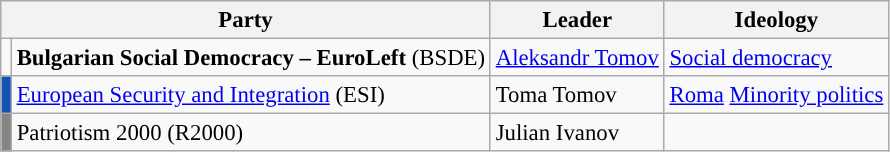<table class="wikitable" style="font-size:95%; white-space: nowrap">
<tr>
<th style="width:200px" colspan="2">Party</th>
<th style="width:100px">Leader</th>
<th style="width:120px">Ideology</th>
</tr>
<tr>
<td style="background:"></td>
<td><strong>Bulgarian Social Democracy – EuroLeft</strong> (BSDE)</td>
<td><a href='#'>Aleksandr Tomov</a></td>
<td><a href='#'>Social democracy</a></td>
</tr>
<tr>
<td style="background:#0E54B4;"></td>
<td><a href='#'>European Security and Integration</a> (ESI)</td>
<td>Toma Tomov</td>
<td><a href='#'>Roma</a> <a href='#'>Minority politics</a></td>
</tr>
<tr>
<td style="background:#858585;"></td>
<td>Patriotism 2000 (R2000)</td>
<td>Julian Ivanov</td>
<td></td>
</tr>
</table>
